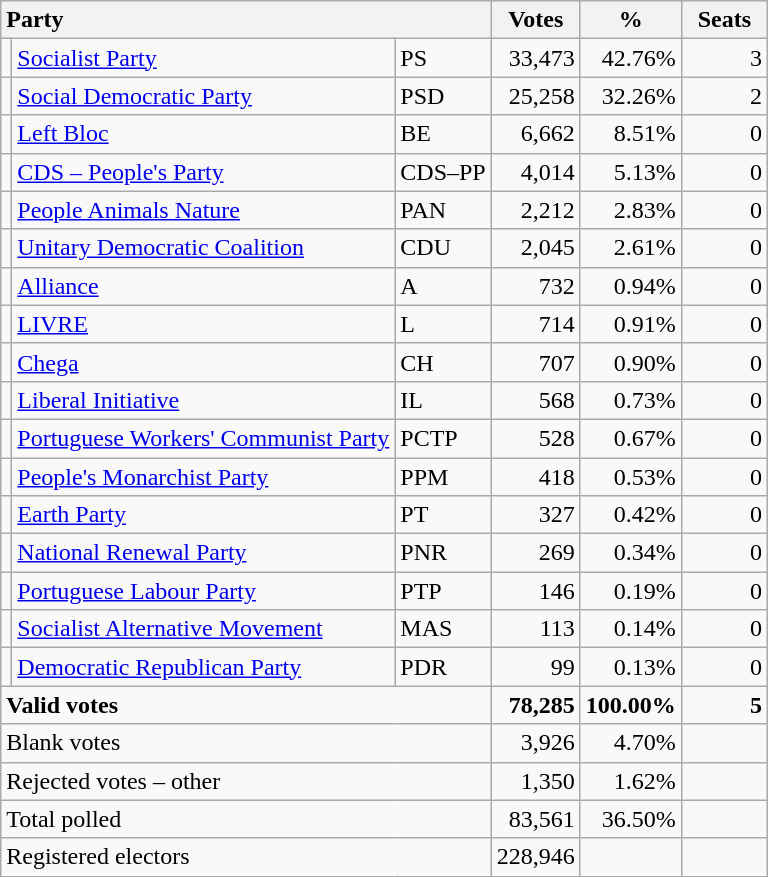<table class="wikitable" border="1" style="text-align:right;">
<tr>
<th style="text-align:left;" colspan=3>Party</th>
<th align=center width="50">Votes</th>
<th align=center width="50">%</th>
<th align=center width="50">Seats</th>
</tr>
<tr>
<td></td>
<td align=left><a href='#'>Socialist Party</a></td>
<td align=left>PS</td>
<td>33,473</td>
<td>42.76%</td>
<td>3</td>
</tr>
<tr>
<td></td>
<td align=left><a href='#'>Social Democratic Party</a></td>
<td align=left>PSD</td>
<td>25,258</td>
<td>32.26%</td>
<td>2</td>
</tr>
<tr>
<td></td>
<td align=left><a href='#'>Left Bloc</a></td>
<td align=left>BE</td>
<td>6,662</td>
<td>8.51%</td>
<td>0</td>
</tr>
<tr>
<td></td>
<td align=left><a href='#'>CDS – People's Party</a></td>
<td align=left style="white-space: nowrap;">CDS–PP</td>
<td>4,014</td>
<td>5.13%</td>
<td>0</td>
</tr>
<tr>
<td></td>
<td align=left><a href='#'>People Animals Nature</a></td>
<td align=left>PAN</td>
<td>2,212</td>
<td>2.83%</td>
<td>0</td>
</tr>
<tr>
<td></td>
<td align=left style="white-space: nowrap;"><a href='#'>Unitary Democratic Coalition</a></td>
<td align=left>CDU</td>
<td>2,045</td>
<td>2.61%</td>
<td>0</td>
</tr>
<tr>
<td></td>
<td align=left><a href='#'>Alliance</a></td>
<td align=left>A</td>
<td>732</td>
<td>0.94%</td>
<td>0</td>
</tr>
<tr>
<td></td>
<td align=left><a href='#'>LIVRE</a></td>
<td align=left>L</td>
<td>714</td>
<td>0.91%</td>
<td>0</td>
</tr>
<tr>
<td></td>
<td align=left><a href='#'>Chega</a></td>
<td align=left>CH</td>
<td>707</td>
<td>0.90%</td>
<td>0</td>
</tr>
<tr>
<td></td>
<td align=left><a href='#'>Liberal Initiative</a></td>
<td align=left>IL</td>
<td>568</td>
<td>0.73%</td>
<td>0</td>
</tr>
<tr>
<td></td>
<td align=left><a href='#'>Portuguese Workers' Communist Party</a></td>
<td align=left>PCTP</td>
<td>528</td>
<td>0.67%</td>
<td>0</td>
</tr>
<tr>
<td></td>
<td align=left><a href='#'>People's Monarchist Party</a></td>
<td align=left>PPM</td>
<td>418</td>
<td>0.53%</td>
<td>0</td>
</tr>
<tr>
<td></td>
<td align=left><a href='#'>Earth Party</a></td>
<td align=left>PT</td>
<td>327</td>
<td>0.42%</td>
<td>0</td>
</tr>
<tr>
<td></td>
<td align=left><a href='#'>National Renewal Party</a></td>
<td align=left>PNR</td>
<td>269</td>
<td>0.34%</td>
<td>0</td>
</tr>
<tr>
<td></td>
<td align=left><a href='#'>Portuguese Labour Party</a></td>
<td align=left>PTP</td>
<td>146</td>
<td>0.19%</td>
<td>0</td>
</tr>
<tr>
<td></td>
<td align=left><a href='#'>Socialist Alternative Movement</a></td>
<td align=left>MAS</td>
<td>113</td>
<td>0.14%</td>
<td>0</td>
</tr>
<tr>
<td></td>
<td align=left><a href='#'>Democratic Republican Party</a></td>
<td align=left>PDR</td>
<td>99</td>
<td>0.13%</td>
<td>0</td>
</tr>
<tr style="font-weight:bold">
<td align=left colspan=3>Valid votes</td>
<td>78,285</td>
<td>100.00%</td>
<td>5</td>
</tr>
<tr>
<td align=left colspan=3>Blank votes</td>
<td>3,926</td>
<td>4.70%</td>
<td></td>
</tr>
<tr>
<td align=left colspan=3>Rejected votes – other</td>
<td>1,350</td>
<td>1.62%</td>
<td></td>
</tr>
<tr>
<td align=left colspan=3>Total polled</td>
<td>83,561</td>
<td>36.50%</td>
<td></td>
</tr>
<tr>
<td align=left colspan=3>Registered electors</td>
<td>228,946</td>
<td></td>
<td></td>
</tr>
</table>
